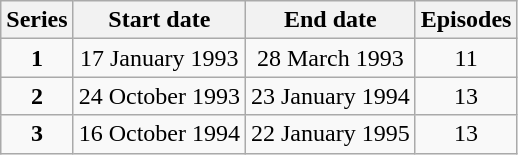<table class="wikitable" style="text-align:center;">
<tr>
<th>Series</th>
<th>Start date</th>
<th>End date</th>
<th>Episodes</th>
</tr>
<tr>
<td><strong>1</strong></td>
<td>17 January 1993</td>
<td>28 March 1993</td>
<td>11</td>
</tr>
<tr>
<td><strong>2</strong></td>
<td>24 October 1993</td>
<td>23 January 1994</td>
<td>13</td>
</tr>
<tr>
<td><strong>3</strong></td>
<td>16 October 1994</td>
<td>22 January 1995</td>
<td>13</td>
</tr>
</table>
